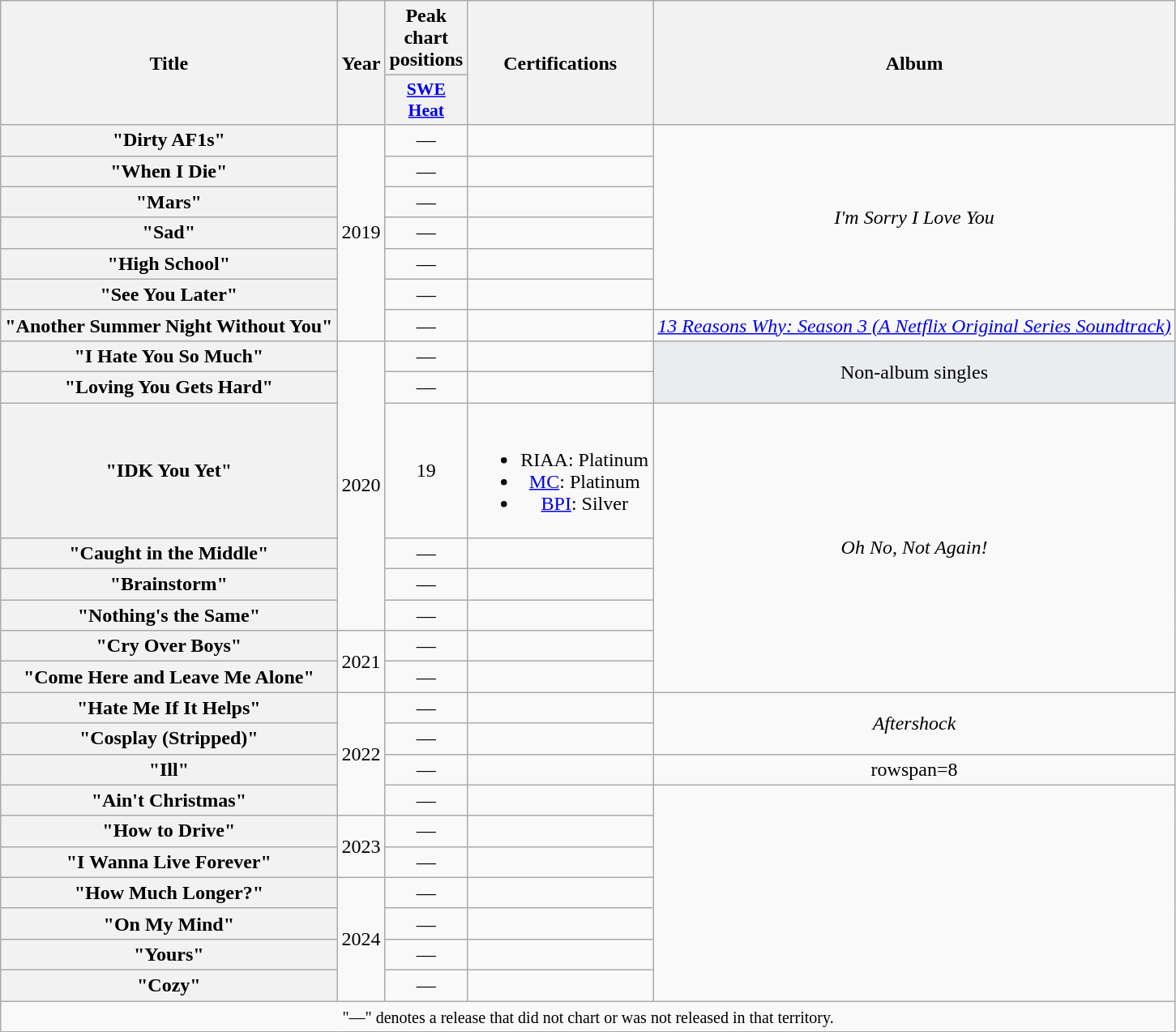<table class="wikitable plainrowheaders" style="text-align:center;">
<tr>
<th rowspan="2" scope="col">Title</th>
<th rowspan="2" scope="col">Year</th>
<th>Peak chart positions</th>
<th rowspan="2">Certifications</th>
<th rowspan="2" scope="col">Album</th>
</tr>
<tr>
<th scope="col" style="width:2.5em;font-size:90%;"><a href='#'>SWE<br>Heat</a><br></th>
</tr>
<tr>
<th scope="row">"Dirty AF1s"</th>
<td rowspan="7">2019</td>
<td>—</td>
<td></td>
<td rowspan="6"><em>I'm Sorry I Love You</em></td>
</tr>
<tr>
<th scope="row">"When I Die"</th>
<td>—</td>
<td></td>
</tr>
<tr>
<th scope="row">"Mars"</th>
<td>—</td>
<td></td>
</tr>
<tr>
<th scope="row">"Sad"</th>
<td>—</td>
<td></td>
</tr>
<tr>
<th scope="row">"High School"</th>
<td>—</td>
<td></td>
</tr>
<tr>
<th scope="row">"See You Later"</th>
<td>—</td>
<td></td>
</tr>
<tr>
<th scope="row">"Another Summer Night Without You"</th>
<td>—</td>
<td></td>
<td><em><a href='#'>13 Reasons Why: Season 3 (A Netflix Original Series Soundtrack)</a></em></td>
</tr>
<tr>
<th scope="row">"I Hate You So Much"</th>
<td rowspan="6">2020</td>
<td>—</td>
<td></td>
<td rowspan="2" style="background: #EAECF0; text-align:center;">Non-album singles</td>
</tr>
<tr>
<th scope="row">"Loving You Gets Hard"</th>
<td>—</td>
<td></td>
</tr>
<tr>
<th scope="row">"IDK You Yet"</th>
<td>19</td>
<td><br><ul><li>RIAA: Platinum</li><li><a href='#'>MC</a>: Platinum</li><li><a href='#'>BPI</a>: Silver</li></ul></td>
<td rowspan="6"><em>Oh No, Not Again!</em></td>
</tr>
<tr>
<th scope="row">"Caught in the Middle"</th>
<td>—</td>
<td></td>
</tr>
<tr>
<th scope="row">"Brainstorm"</th>
<td>—</td>
<td></td>
</tr>
<tr>
<th scope="row">"Nothing's the Same"<br></th>
<td>—</td>
<td></td>
</tr>
<tr>
<th scope="row">"Cry Over Boys"</th>
<td rowspan="2">2021</td>
<td>—</td>
<td></td>
</tr>
<tr>
<th scope="row">"Come Here and Leave Me Alone"</th>
<td>—</td>
<td></td>
</tr>
<tr>
<th scope="row">"Hate Me If It Helps"</th>
<td rowspan="4">2022</td>
<td>—</td>
<td></td>
<td rowspan="2"><em>Aftershock</em></td>
</tr>
<tr>
<th scope="row">"Cosplay (Stripped)"</th>
<td>—</td>
<td></td>
</tr>
<tr>
<th scope="row">"Ill"<br></th>
<td>—</td>
<td></td>
<td>rowspan=8 </td>
</tr>
<tr>
<th scope="row">"Ain't Christmas"<br> </th>
<td>—</td>
<td></td>
</tr>
<tr>
<th scope="row">"How to Drive"</th>
<td rowspan=2>2023</td>
<td>—</td>
<td></td>
</tr>
<tr>
<th scope="row">"I Wanna Live Forever"</th>
<td>—</td>
<td></td>
</tr>
<tr>
<th scope="row">"How Much Longer?"</th>
<td rowspan=4>2024</td>
<td>—</td>
<td></td>
</tr>
<tr>
<th scope="row">"On My Mind"<br> </th>
<td>—</td>
<td></td>
</tr>
<tr>
<th scope="row">"Yours"</th>
<td>—</td>
<td></td>
</tr>
<tr>
<th scope="row">"Cozy"<br></th>
<td>—</td>
<td></td>
</tr>
<tr>
<td colspan="5"><small>"—" denotes a release that did not chart or was not released in that territory.</small></td>
</tr>
</table>
